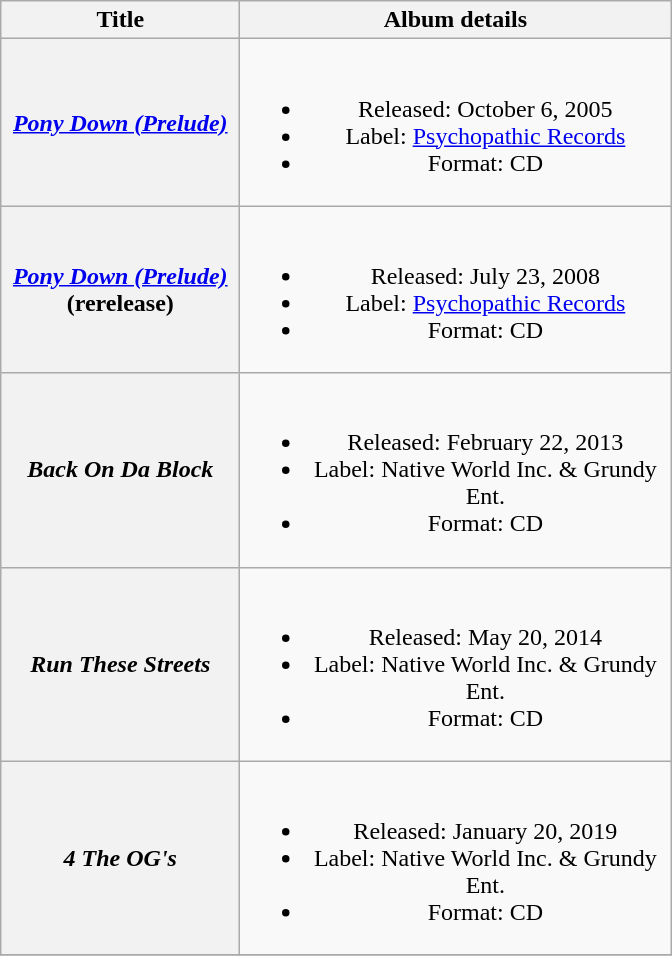<table class="wikitable plainrowheaders" style="text-align:center;">
<tr>
<th scope="col" style="width:9.5em;">Title</th>
<th scope="col" style="width:17.5em;">Album details</th>
</tr>
<tr>
<th scope="row"><em><a href='#'>Pony Down (Prelude)</a></em></th>
<td><br><ul><li>Released: October 6, 2005</li><li>Label: <a href='#'>Psychopathic Records</a></li><li>Format: CD</li></ul></td>
</tr>
<tr>
<th scope="row"><em><a href='#'>Pony Down (Prelude)</a></em> (rerelease)</th>
<td><br><ul><li>Released: July 23, 2008</li><li>Label: <a href='#'>Psychopathic Records</a></li><li>Format: CD</li></ul></td>
</tr>
<tr>
<th scope="row"><em>Back On Da Block</em></th>
<td><br><ul><li>Released: February 22, 2013</li><li>Label: Native World Inc. & Grundy Ent.</li><li>Format: CD</li></ul></td>
</tr>
<tr>
<th scope="row"><em>Run These Streets</em></th>
<td><br><ul><li>Released: May 20, 2014</li><li>Label: Native World Inc. & Grundy Ent.</li><li>Format: CD</li></ul></td>
</tr>
<tr>
<th scope="row"><em>4 The OG's</em></th>
<td><br><ul><li>Released: January 20, 2019</li><li>Label: Native World Inc. & Grundy Ent.</li><li>Format: CD</li></ul></td>
</tr>
<tr>
</tr>
</table>
